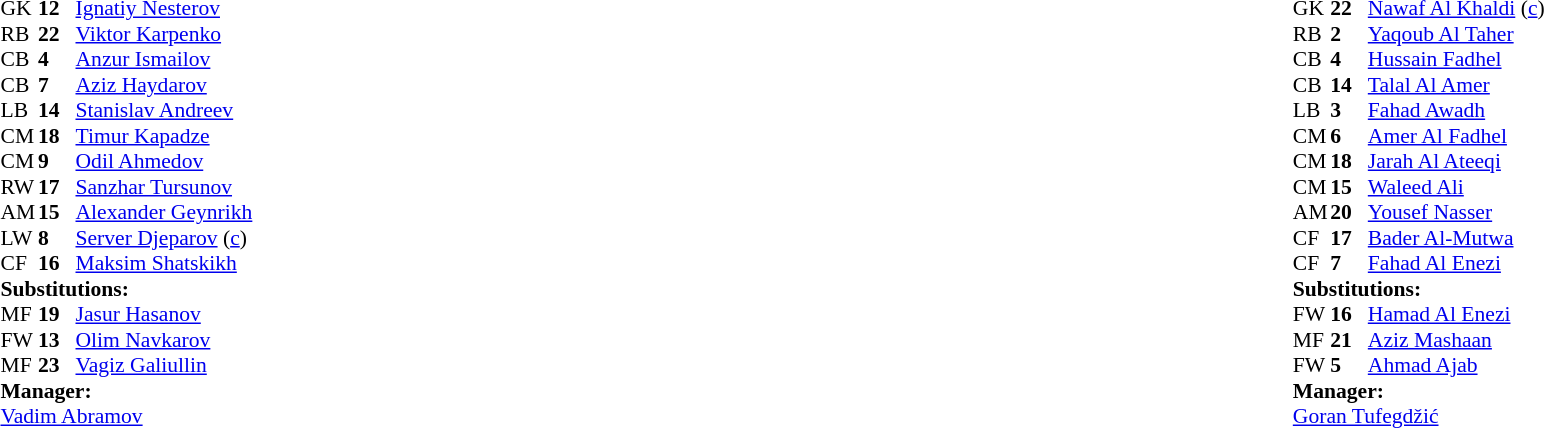<table style="width:100%;">
<tr>
<td style="vertical-align:top; width:50%;"><br><table style="font-size: 90%" cellspacing="0" cellpadding="0">
<tr>
<th width="25"></th>
<th width="25"></th>
</tr>
<tr>
<td>GK</td>
<td><strong>12</strong></td>
<td><a href='#'>Ignatiy Nesterov</a></td>
</tr>
<tr>
<td>RB</td>
<td><strong>22</strong></td>
<td><a href='#'>Viktor Karpenko</a></td>
</tr>
<tr>
<td>CB</td>
<td><strong>4</strong></td>
<td><a href='#'>Anzur Ismailov</a></td>
</tr>
<tr>
<td>CB</td>
<td><strong>7</strong></td>
<td><a href='#'>Aziz Haydarov</a></td>
</tr>
<tr>
<td>LB</td>
<td><strong>14</strong></td>
<td><a href='#'>Stanislav Andreev</a></td>
</tr>
<tr>
<td>CM</td>
<td><strong>18</strong></td>
<td><a href='#'>Timur Kapadze</a></td>
</tr>
<tr>
<td>CM</td>
<td><strong>9</strong></td>
<td><a href='#'>Odil Ahmedov</a></td>
</tr>
<tr>
<td>RW</td>
<td><strong>17</strong></td>
<td><a href='#'>Sanzhar Tursunov</a></td>
<td></td>
<td></td>
</tr>
<tr>
<td>AM</td>
<td><strong>15</strong></td>
<td><a href='#'>Alexander Geynrikh</a></td>
<td></td>
<td></td>
</tr>
<tr>
<td>LW</td>
<td><strong>8</strong></td>
<td><a href='#'>Server Djeparov</a> (<a href='#'>c</a>)</td>
</tr>
<tr>
<td>CF</td>
<td><strong>16</strong></td>
<td><a href='#'>Maksim Shatskikh</a></td>
<td></td>
<td></td>
</tr>
<tr>
<td colspan=3><strong>Substitutions:</strong></td>
</tr>
<tr>
<td>MF</td>
<td><strong>19</strong></td>
<td><a href='#'>Jasur Hasanov</a></td>
<td></td>
<td></td>
</tr>
<tr>
<td>FW</td>
<td><strong>13</strong></td>
<td><a href='#'>Olim Navkarov</a></td>
<td></td>
<td></td>
</tr>
<tr>
<td>MF</td>
<td><strong>23</strong></td>
<td><a href='#'>Vagiz Galiullin</a></td>
<td></td>
<td></td>
</tr>
<tr>
<td colspan=3><strong>Manager:</strong></td>
</tr>
<tr>
<td colspan=3><a href='#'>Vadim Abramov</a></td>
</tr>
</table>
</td>
<td valign="top"></td>
<td style="vertical-align:top; width:50%;"><br><table cellspacing="0" cellpadding="0" style="font-size:90%; margin:auto;">
<tr>
<th width=25></th>
<th width=25></th>
</tr>
<tr>
<td>GK</td>
<td><strong>22</strong></td>
<td><a href='#'>Nawaf Al Khaldi</a> (<a href='#'>c</a>)</td>
</tr>
<tr>
<td>RB</td>
<td><strong>2</strong></td>
<td><a href='#'>Yaqoub Al Taher</a></td>
</tr>
<tr>
<td>CB</td>
<td><strong>4</strong></td>
<td><a href='#'>Hussain Fadhel</a></td>
<td></td>
</tr>
<tr>
<td>CB</td>
<td><strong>14</strong></td>
<td><a href='#'>Talal Al Amer</a></td>
</tr>
<tr>
<td>LB</td>
<td><strong>3</strong></td>
<td><a href='#'>Fahad Awadh</a></td>
<td></td>
<td></td>
</tr>
<tr>
<td>CM</td>
<td><strong>6</strong></td>
<td><a href='#'>Amer Al Fadhel</a></td>
</tr>
<tr>
<td>CM</td>
<td><strong>18</strong></td>
<td><a href='#'>Jarah Al Ateeqi</a></td>
<td></td>
<td></td>
</tr>
<tr>
<td>CM</td>
<td><strong>15</strong></td>
<td><a href='#'>Waleed Ali</a></td>
<td></td>
<td></td>
</tr>
<tr>
<td>AM</td>
<td><strong>20</strong></td>
<td><a href='#'>Yousef Nasser</a></td>
</tr>
<tr>
<td>CF</td>
<td><strong>17</strong></td>
<td><a href='#'>Bader Al-Mutwa</a></td>
</tr>
<tr>
<td>CF</td>
<td><strong>7</strong></td>
<td><a href='#'>Fahad Al Enezi</a></td>
</tr>
<tr>
<td colspan=3><strong>Substitutions:</strong></td>
</tr>
<tr>
<td>FW</td>
<td><strong>16</strong></td>
<td><a href='#'>Hamad Al Enezi</a></td>
<td></td>
<td></td>
</tr>
<tr>
<td>MF</td>
<td><strong>21</strong></td>
<td><a href='#'>Aziz Mashaan</a></td>
<td></td>
<td></td>
</tr>
<tr>
<td>FW</td>
<td><strong>5</strong></td>
<td><a href='#'>Ahmad Ajab</a></td>
<td></td>
<td></td>
</tr>
<tr>
<td colspan=3><strong>Manager:</strong></td>
</tr>
<tr>
<td colspan=3> <a href='#'>Goran Tufegdžić</a></td>
</tr>
</table>
</td>
</tr>
</table>
